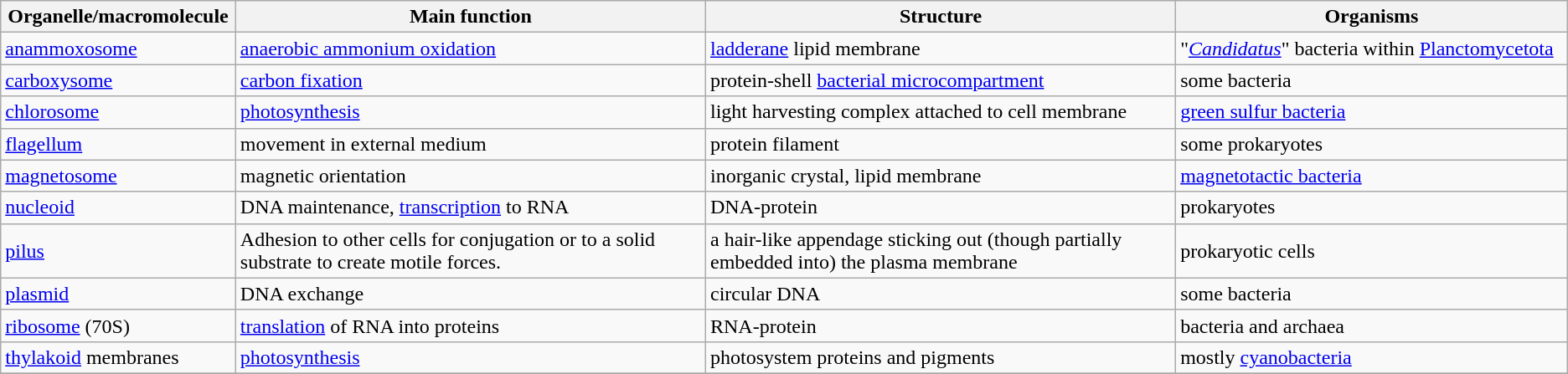<table class="wikitable" align="center">
<tr>
<th style="width: 15%">Organelle/macromolecule</th>
<th style="width: 30%">Main function</th>
<th style="width: 30%">Structure</th>
<th style="width: 25%">Organisms</th>
</tr>
<tr>
<td><a href='#'>anammoxosome</a></td>
<td><a href='#'>anaerobic ammonium oxidation</a></td>
<td><a href='#'>ladderane</a> lipid membrane</td>
<td>"<em><a href='#'>Candidatus</a></em>" bacteria within <a href='#'>Planctomycetota</a></td>
</tr>
<tr>
<td><a href='#'>carboxysome</a></td>
<td><a href='#'>carbon fixation</a></td>
<td>protein-shell <a href='#'>bacterial microcompartment</a></td>
<td>some bacteria</td>
</tr>
<tr>
<td><a href='#'>chlorosome</a></td>
<td><a href='#'>photosynthesis</a></td>
<td>light harvesting complex attached to cell membrane</td>
<td><a href='#'>green sulfur bacteria</a></td>
</tr>
<tr>
<td><a href='#'>flagellum</a></td>
<td>movement in external medium</td>
<td>protein filament</td>
<td>some prokaryotes</td>
</tr>
<tr>
<td><a href='#'>magnetosome</a></td>
<td>magnetic orientation</td>
<td>inorganic crystal, lipid membrane</td>
<td><a href='#'>magnetotactic bacteria</a></td>
</tr>
<tr>
<td><a href='#'>nucleoid</a></td>
<td>DNA maintenance, <a href='#'>transcription</a> to RNA</td>
<td>DNA-protein</td>
<td>prokaryotes</td>
</tr>
<tr>
<td><a href='#'>pilus</a></td>
<td>Adhesion to other cells for conjugation or to a solid substrate to create motile forces.</td>
<td>a hair-like appendage sticking out (though partially embedded into) the plasma membrane</td>
<td>prokaryotic cells</td>
</tr>
<tr>
<td><a href='#'>plasmid</a></td>
<td>DNA exchange</td>
<td>circular DNA</td>
<td>some bacteria</td>
</tr>
<tr>
<td><a href='#'>ribosome</a> (70S)</td>
<td><a href='#'>translation</a> of RNA into proteins</td>
<td>RNA-protein</td>
<td>bacteria and archaea</td>
</tr>
<tr>
<td><a href='#'>thylakoid</a> membranes</td>
<td><a href='#'>photosynthesis</a></td>
<td>photosystem proteins and pigments</td>
<td>mostly <a href='#'>cyanobacteria</a></td>
</tr>
<tr>
</tr>
</table>
